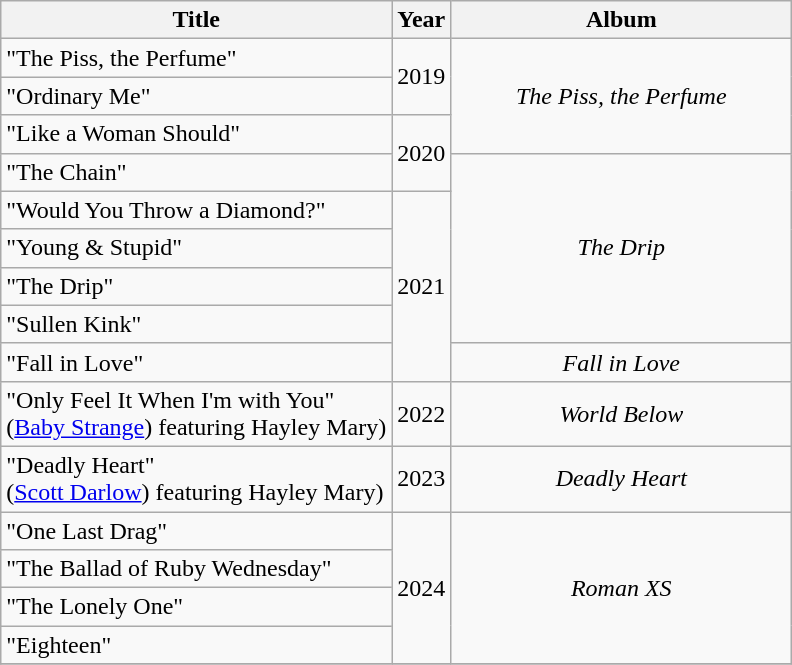<table class="wikitable" style="text-align:center;">
<tr>
<th scope="col">Title</th>
<th scope="col">Year</th>
<th scope="col" width="220">Album</th>
</tr>
<tr>
<td align="left">"The Piss, the Perfume"</td>
<td rowspan="2">2019</td>
<td rowspan="3"><em>The Piss, the Perfume</em></td>
</tr>
<tr>
<td align="left">"Ordinary Me"</td>
</tr>
<tr>
<td align="left">"Like a Woman Should"</td>
<td rowspan="2">2020</td>
</tr>
<tr>
<td align="left">"The Chain"</td>
<td rowspan="5"><em>The Drip</em></td>
</tr>
<tr>
<td align="left">"Would You Throw a Diamond?"</td>
<td rowspan="5">2021</td>
</tr>
<tr>
<td align="left">"Young & Stupid"</td>
</tr>
<tr>
<td align="left">"The Drip"</td>
</tr>
<tr>
<td align="left">"Sullen Kink"</td>
</tr>
<tr>
<td align="left">"Fall in Love"</td>
<td><em>Fall in Love</em></td>
</tr>
<tr>
<td align="left">"Only Feel It When I'm with You" <br> (<a href='#'>Baby Strange</a>) featuring Hayley Mary)</td>
<td rowspan="1">2022</td>
<td rowspan="1"><em>World Below</em></td>
</tr>
<tr>
<td align="left">"Deadly Heart"<br>(<a href='#'>Scott Darlow</a>) featuring Hayley Mary)</td>
<td rowspan="1">2023</td>
<td rowspan="1"><em>Deadly Heart</em></td>
</tr>
<tr>
<td align="left">"One Last Drag"</td>
<td rowspan="4">2024</td>
<td rowspan="4"><em>Roman XS</em></td>
</tr>
<tr>
<td align="left">"The Ballad of Ruby Wednesday"</td>
</tr>
<tr>
<td align="left">"The Lonely One"</td>
</tr>
<tr>
<td align="left">"Eighteen"</td>
</tr>
<tr>
</tr>
</table>
